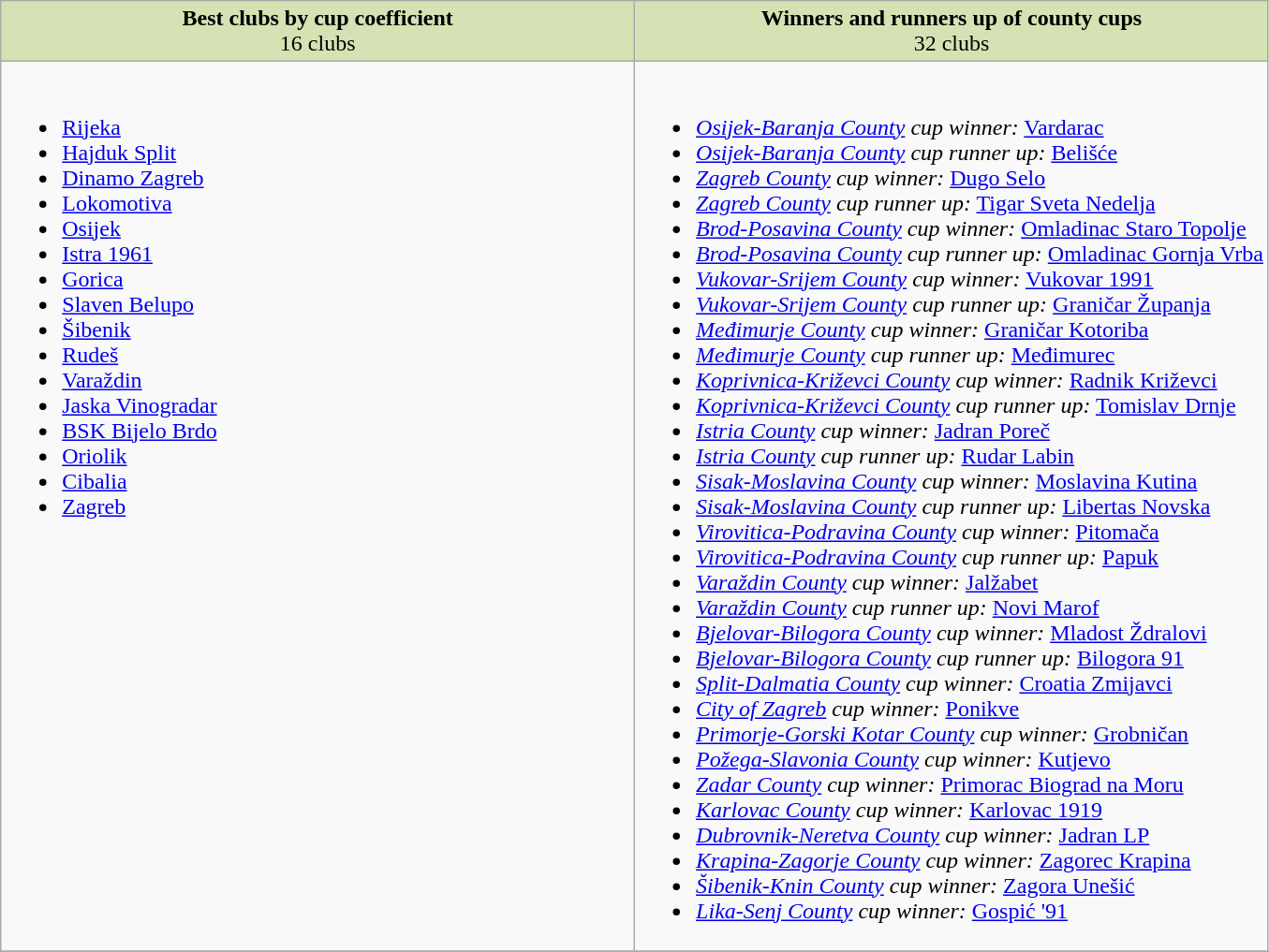<table class="wikitable">
<tr style="vertical-align:top; background:#d6e2b3; text-align:center;">
<td style="width:50%;"><strong>Best clubs by cup coefficient</strong><br>16 clubs</td>
<td style="width:50%;"><strong>Winners and runners up of county cups</strong><br>32 clubs</td>
</tr>
<tr valign="top">
<td><br><ul><li><a href='#'>Rijeka</a></li><li><a href='#'>Hajduk Split</a></li><li><a href='#'>Dinamo Zagreb</a></li><li><a href='#'>Lokomotiva</a></li><li><a href='#'>Osijek</a></li><li><a href='#'>Istra 1961</a></li><li><a href='#'>Gorica</a></li><li><a href='#'>Slaven Belupo</a></li><li><a href='#'>Šibenik</a></li><li><a href='#'>Rudeš</a></li><li><a href='#'>Varaždin</a></li><li><a href='#'>Jaska Vinogradar</a></li><li><a href='#'>BSK Bijelo Brdo</a></li><li><a href='#'>Oriolik</a></li><li><a href='#'>Cibalia</a></li><li><a href='#'>Zagreb</a></li></ul></td>
<td><br><ul><li><em><a href='#'>Osijek-Baranja County</a> cup winner:</em> <a href='#'>Vardarac</a></li><li><em><a href='#'>Osijek-Baranja County</a> cup runner up:</em> <a href='#'>Belišće</a></li><li><em><a href='#'>Zagreb County</a> cup winner:</em> <a href='#'>Dugo Selo</a></li><li><em><a href='#'>Zagreb County</a> cup runner up:</em> <a href='#'>Tigar Sveta Nedelja</a></li><li><em><a href='#'>Brod-Posavina County</a> cup winner:</em> <a href='#'>Omladinac Staro Topolje</a></li><li><em><a href='#'>Brod-Posavina County</a> cup runner up:</em> <a href='#'>Omladinac Gornja Vrba</a></li><li><em><a href='#'>Vukovar-Srijem County</a> cup winner:</em> <a href='#'>Vukovar 1991</a></li><li><em><a href='#'>Vukovar-Srijem County</a> cup runner up:</em> <a href='#'>Graničar Županja</a></li><li><em><a href='#'>Međimurje County</a> cup winner:</em> <a href='#'>Graničar Kotoriba</a></li><li><em><a href='#'>Međimurje County</a> cup runner up:</em> <a href='#'>Međimurec</a></li><li><em><a href='#'>Koprivnica-Križevci County</a> cup winner:</em> <a href='#'>Radnik Križevci</a></li><li><em><a href='#'>Koprivnica-Križevci County</a> cup runner up:</em> <a href='#'>Tomislav Drnje</a></li><li><em><a href='#'>Istria County</a> cup winner:</em> <a href='#'>Jadran Poreč</a></li><li><em><a href='#'>Istria County</a> cup runner up:</em> <a href='#'>Rudar Labin</a></li><li><em><a href='#'>Sisak-Moslavina County</a> cup winner:</em> <a href='#'>Moslavina Kutina</a></li><li><em><a href='#'>Sisak-Moslavina County</a> cup runner up:</em> <a href='#'>Libertas Novska</a></li><li><em><a href='#'>Virovitica-Podravina County</a> cup winner:</em> <a href='#'>Pitomača</a></li><li><em><a href='#'>Virovitica-Podravina County</a> cup runner up:</em> <a href='#'>Papuk</a></li><li><em><a href='#'>Varaždin County</a> cup winner:</em> <a href='#'>Jalžabet</a></li><li><em><a href='#'>Varaždin County</a> cup runner up:</em> <a href='#'>Novi Marof</a></li><li><em><a href='#'>Bjelovar-Bilogora County</a> cup winner:</em> <a href='#'>Mladost Ždralovi</a></li><li><em><a href='#'>Bjelovar-Bilogora County</a> cup runner up:</em> <a href='#'>Bilogora 91</a></li><li><em><a href='#'>Split-Dalmatia County</a> cup winner:</em> <a href='#'>Croatia Zmijavci</a></li><li><em><a href='#'>City of Zagreb</a> cup winner:</em> <a href='#'>Ponikve</a></li><li><em><a href='#'>Primorje-Gorski Kotar County</a> cup winner:</em> <a href='#'>Grobničan</a></li><li><em><a href='#'>Požega-Slavonia County</a> cup winner:</em> <a href='#'>Kutjevo</a></li><li><em><a href='#'>Zadar County</a> cup winner:</em> <a href='#'>Primorac Biograd na Moru</a></li><li><em><a href='#'>Karlovac County</a> cup winner:</em> <a href='#'>Karlovac 1919</a></li><li><em><a href='#'>Dubrovnik-Neretva County</a> cup winner:</em> <a href='#'>Jadran LP</a></li><li><em><a href='#'>Krapina-Zagorje County</a> cup winner:</em> <a href='#'>Zagorec Krapina</a></li><li><em><a href='#'>Šibenik-Knin County</a> cup winner:</em> <a href='#'>Zagora Unešić</a></li><li><em><a href='#'>Lika-Senj County</a> cup winner:</em> <a href='#'>Gospić '91</a></li></ul></td>
</tr>
<tr>
</tr>
</table>
